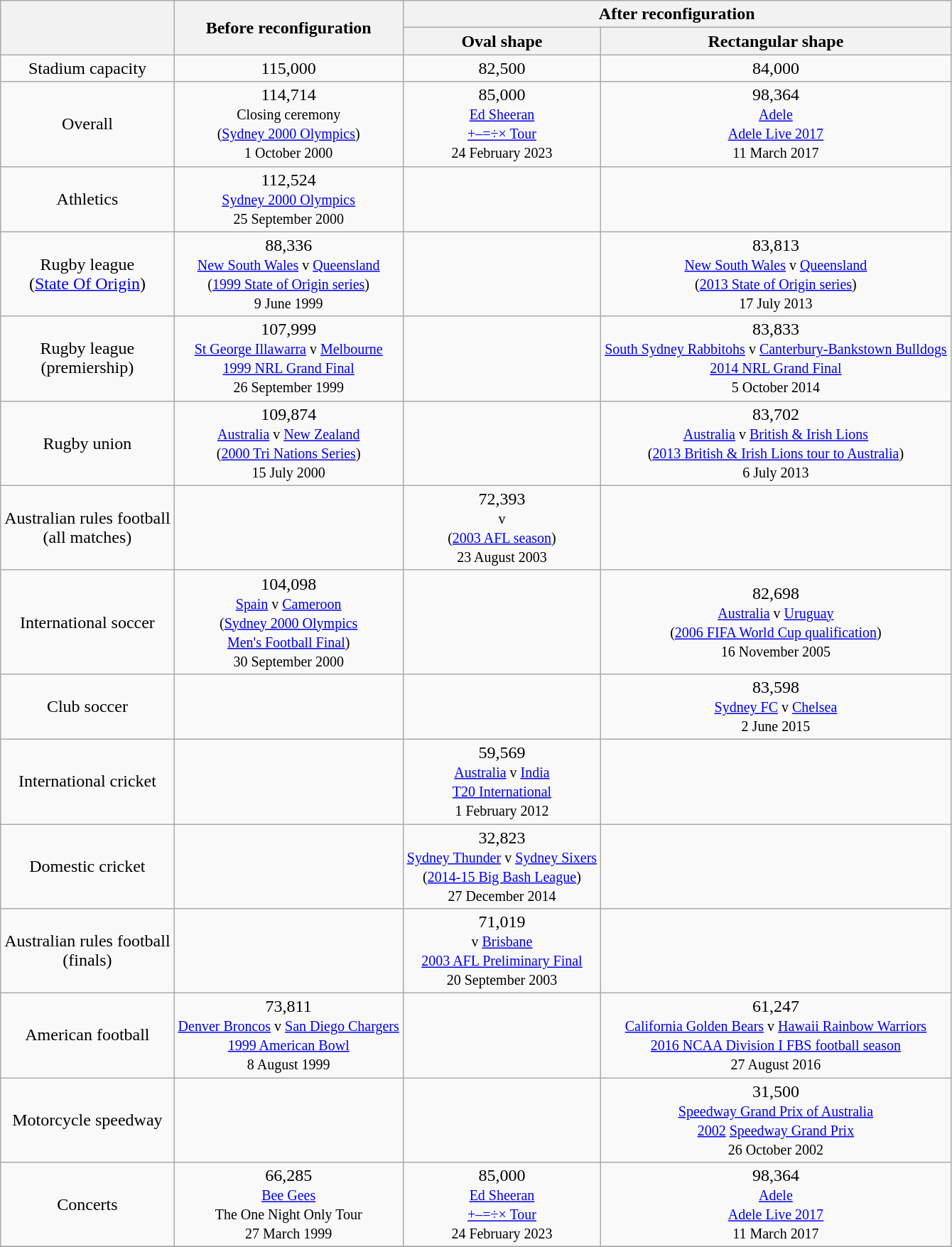<table class="wikitable plainrowheaders" style="text-align:center">
<tr>
<th scope="col" rowspan="2"></th>
<th scope="col" rowspan="2">Before reconfiguration</th>
<th scope="col" colspan="2">After reconfiguration</th>
</tr>
<tr>
<th scope="col">Oval shape</th>
<th scope="col">Rectangular shape</th>
</tr>
<tr>
<td scope="row">Stadium capacity</td>
<td>115,000</td>
<td>82,500</td>
<td>84,000</td>
</tr>
<tr>
<td scope="row">Overall</td>
<td>114,714<br><small>Closing ceremony<br>(<a href='#'>Sydney 2000 Olympics</a>)<br>1 October 2000</small></td>
<td>85,000<br><small><a href='#'>Ed Sheeran </a><br><a href='#'>+–=÷× Tour</a><br>24 February 2023</small></td>
<td>98,364<br><small><a href='#'>Adele</a><br><a href='#'>Adele Live 2017</a><br>11 March 2017</small></td>
</tr>
<tr>
<td scope="row">Athletics</td>
<td>112,524<br><small><a href='#'>Sydney 2000 Olympics</a><br>25 September 2000</small></td>
<td></td>
<td></td>
</tr>
<tr>
<td scope="row">Rugby league<br>(<a href='#'>State Of Origin</a>)</td>
<td>88,336<br><small><a href='#'>New South Wales</a> v <a href='#'>Queensland</a><br>(<a href='#'>1999 State of Origin series</a>)<br>9 June 1999</small></td>
<td></td>
<td>83,813<br><small><a href='#'>New South Wales</a> v <a href='#'>Queensland</a><br>(<a href='#'>2013 State of Origin series</a>)<br>17 July 2013</small></td>
</tr>
<tr>
<td scope="row">Rugby league<br>(premiership)</td>
<td>107,999<br><small><a href='#'>St George Illawarra</a> v <a href='#'>Melbourne</a><br><a href='#'>1999 NRL Grand Final</a><br>26 September 1999</small></td>
<td></td>
<td>83,833<br><small><a href='#'>South Sydney Rabbitohs</a> v <a href='#'>Canterbury-Bankstown Bulldogs</a><br><a href='#'>2014 NRL Grand Final</a><br>5 October 2014</small></td>
</tr>
<tr>
<td scope="row">Rugby union</td>
<td>109,874<br><small><a href='#'>Australia</a> v <a href='#'>New Zealand</a><br>(<a href='#'>2000 Tri Nations Series</a>)<br>15 July 2000</small></td>
<td></td>
<td>83,702<br><small><a href='#'>Australia</a> v <a href='#'>British & Irish Lions</a><br>(<a href='#'>2013 British & Irish Lions tour to Australia</a>)<br>6 July 2013</small></td>
</tr>
<tr>
<td scope="row">Australian rules football<br>(all matches)</td>
<td></td>
<td>72,393<br><small> v <br>(<a href='#'>2003 AFL season</a>)<br>23 August 2003</small></td>
<td></td>
</tr>
<tr>
<td scope="row">International soccer</td>
<td>104,098<br><small><a href='#'>Spain</a> v <a href='#'>Cameroon</a><br>(<a href='#'>Sydney 2000 Olympics</a><br><a href='#'>Men's Football Final</a>)<br>30 September 2000</small></td>
<td></td>
<td>82,698<br><small><a href='#'>Australia</a> v <a href='#'>Uruguay</a><br>(<a href='#'>2006 FIFA World Cup qualification</a>)<br>16 November 2005</small></td>
</tr>
<tr>
<td scope="row">Club soccer</td>
<td></td>
<td></td>
<td>83,598<br><small><a href='#'>Sydney FC</a> v <a href='#'>Chelsea</a><br>2 June 2015</small></td>
</tr>
<tr>
<td scope="row">International cricket</td>
<td></td>
<td>59,569<br><small><a href='#'>Australia</a> v <a href='#'>India</a><br><a href='#'>T20 International</a><br>1 February 2012</small></td>
<td></td>
</tr>
<tr>
<td scope="row">Domestic cricket</td>
<td></td>
<td>32,823<br><small><a href='#'>Sydney Thunder</a> v <a href='#'>Sydney Sixers</a><br>(<a href='#'>2014-15 Big Bash League</a>)<br>27 December 2014</small></td>
<td></td>
</tr>
<tr>
<td scope="row">Australian rules football<br>(finals)</td>
<td></td>
<td>71,019<br><small> v <a href='#'>Brisbane</a><br><a href='#'>2003 AFL Preliminary Final</a><br>20 September 2003</small></td>
<td></td>
</tr>
<tr>
<td scope="row">American football</td>
<td>73,811<br><small><a href='#'>Denver Broncos</a> v <a href='#'>San Diego Chargers</a><br><a href='#'>1999 American Bowl</a><br> 8 August 1999</small></td>
<td></td>
<td>61,247<br><small><a href='#'>California Golden Bears</a> v <a href='#'>Hawaii Rainbow Warriors</a><br><a href='#'>2016 NCAA Division I FBS football season</a><br> 27 August 2016</small></td>
</tr>
<tr>
<td scope="row">Motorcycle speedway</td>
<td></td>
<td></td>
<td>31,500<br><small><a href='#'>Speedway Grand Prix of Australia</a><br><a href='#'>2002</a> <a href='#'>Speedway Grand Prix</a><br>26 October 2002</small></td>
</tr>
<tr>
<td scope="row">Concerts</td>
<td>66,285<br><small><a href='#'>Bee Gees</a><br>The One Night Only Tour<br>27 March 1999</small></td>
<td>85,000<br><small><a href='#'>Ed Sheeran </a><br><a href='#'>+–=÷× Tour</a><br>24 February 2023</small></td>
<td>98,364<br><small><a href='#'>Adele</a><br><a href='#'>Adele Live 2017</a><br>11 March 2017</small></td>
</tr>
<tr>
</tr>
</table>
